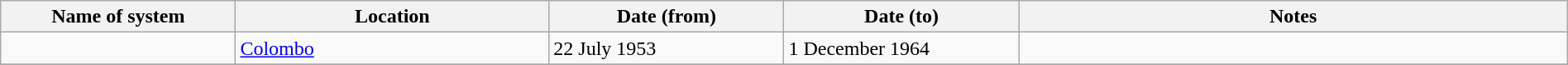<table class="wikitable" width=100%>
<tr>
<th width=15%>Name of system</th>
<th width=20%>Location</th>
<th width=15%>Date (from)</th>
<th width=15%>Date (to)</th>
<th width=35%>Notes</th>
</tr>
<tr>
<td> </td>
<td><a href='#'>Colombo</a></td>
<td>22 July 1953</td>
<td>1 December 1964</td>
<td> </td>
</tr>
<tr>
</tr>
</table>
